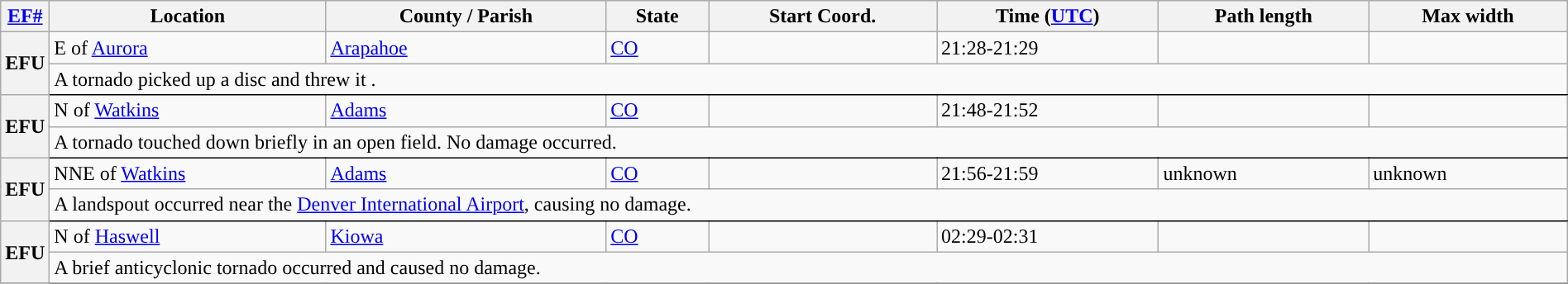<table class="wikitable sortable" style="width:100%;">
<tr>
<th scope="col" width="2%" align="center"><a href='#'>EF#</a></th>
<th scope="col" align="center" class="unsortable">Location</th>
<th scope="col" align="center" class="unsortable">County / Parish</th>
<th scope="col" align="center">State</th>
<th scope="col" align="center">Start Coord.</th>
<th scope="col" align="center">Time (<a href='#'>UTC</a>)</th>
<th scope="col" align="center">Path length</th>
<th scope="col" align="center">Max width</th>
</tr>
<tr>
<th scope="row" rowspan="2" style="background-color:#">EFU</th>
<td>E of <a href='#'>Aurora</a></td>
<td><a href='#'>Arapahoe</a></td>
<td><a href='#'>CO</a></td>
<td></td>
<td>21:28-21:29</td>
<td></td>
<td></td>
</tr>
<tr class="expand-child">
<td colspan="8" style=" border-bottom: 1px solid black;">A tornado picked up a  disc and threw it .</td>
</tr>
<tr>
<th scope="row" rowspan="2" style="background-color:#">EFU</th>
<td>N of <a href='#'>Watkins</a></td>
<td><a href='#'>Adams</a></td>
<td><a href='#'>CO</a></td>
<td></td>
<td>21:48-21:52</td>
<td></td>
<td></td>
</tr>
<tr class="expand-child">
<td colspan="8" style=" border-bottom: 1px solid black;">A tornado touched down briefly in an open field. No damage occurred.</td>
</tr>
<tr>
<th scope="row" rowspan="2" style="background-color:#">EFU</th>
<td>NNE of <a href='#'>Watkins</a></td>
<td><a href='#'>Adams</a></td>
<td><a href='#'>CO</a></td>
<td></td>
<td>21:56-21:59</td>
<td>unknown</td>
<td>unknown</td>
</tr>
<tr class="expand-child">
<td colspan="8" style=" border-bottom: 1px solid black;">A landspout occurred near the <a href='#'>Denver International Airport</a>, causing no damage.</td>
</tr>
<tr>
<th scope="row" rowspan="2" style="background-color:#">EFU</th>
<td>N of <a href='#'>Haswell</a></td>
<td><a href='#'>Kiowa</a></td>
<td><a href='#'>CO</a></td>
<td></td>
<td>02:29-02:31</td>
<td></td>
<td></td>
</tr>
<tr class="expand-child">
<td colspan="8" style=" border-bottom: 1px solid black;">A brief anticyclonic tornado occurred and caused no damage.</td>
</tr>
<tr>
</tr>
</table>
